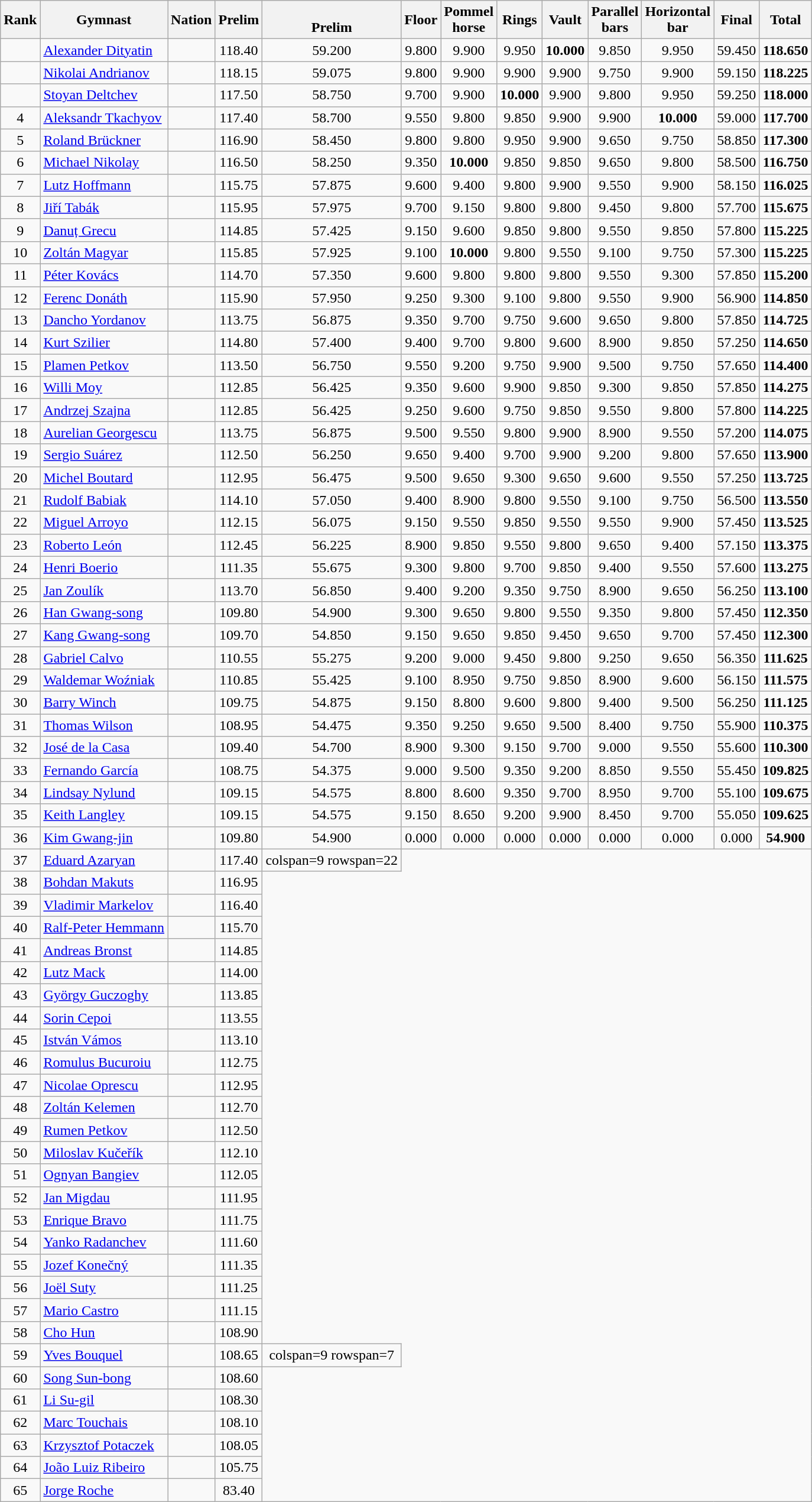<table class="wikitable sortable" style="text-align:center">
<tr>
<th>Rank</th>
<th>Gymnast</th>
<th>Nation</th>
<th>Prelim</th>
<th><br>Prelim</th>
<th>Floor</th>
<th>Pommel<br>horse</th>
<th>Rings</th>
<th>Vault</th>
<th>Parallel<br>bars</th>
<th>Horizontal<br>bar</th>
<th>Final</th>
<th>Total</th>
</tr>
<tr>
<td></td>
<td align=left><a href='#'>Alexander Dityatin</a></td>
<td align=left></td>
<td>118.40</td>
<td>59.200</td>
<td>9.800</td>
<td>9.900</td>
<td>9.950</td>
<td><strong>10.000</strong></td>
<td>9.850</td>
<td>9.950</td>
<td>59.450</td>
<td><strong>118.650</strong></td>
</tr>
<tr>
<td></td>
<td align=left><a href='#'>Nikolai Andrianov</a></td>
<td align=left></td>
<td>118.15</td>
<td>59.075</td>
<td>9.800</td>
<td>9.900</td>
<td>9.900</td>
<td>9.900</td>
<td>9.750</td>
<td>9.900</td>
<td>59.150</td>
<td><strong>118.225</strong></td>
</tr>
<tr>
<td></td>
<td align=left><a href='#'>Stoyan Deltchev</a></td>
<td align=left></td>
<td>117.50</td>
<td>58.750</td>
<td>9.700</td>
<td>9.900</td>
<td><strong>10.000</strong></td>
<td>9.900</td>
<td>9.800</td>
<td>9.950</td>
<td>59.250</td>
<td><strong>118.000</strong></td>
</tr>
<tr>
<td>4</td>
<td align=left><a href='#'>Aleksandr Tkachyov</a></td>
<td align=left></td>
<td>117.40</td>
<td>58.700</td>
<td>9.550</td>
<td>9.800</td>
<td>9.850</td>
<td>9.900</td>
<td>9.900</td>
<td><strong>10.000</strong></td>
<td>59.000</td>
<td><strong>117.700</strong></td>
</tr>
<tr>
<td>5</td>
<td align=left><a href='#'>Roland Brückner</a></td>
<td align=left></td>
<td>116.90</td>
<td>58.450</td>
<td>9.800</td>
<td>9.800</td>
<td>9.950</td>
<td>9.900</td>
<td>9.650</td>
<td>9.750</td>
<td>58.850</td>
<td><strong>117.300</strong></td>
</tr>
<tr>
<td>6</td>
<td align=left><a href='#'>Michael Nikolay</a></td>
<td align=left></td>
<td>116.50</td>
<td>58.250</td>
<td>9.350</td>
<td><strong>10.000</strong></td>
<td>9.850</td>
<td>9.850</td>
<td>9.650</td>
<td>9.800</td>
<td>58.500</td>
<td><strong>116.750</strong></td>
</tr>
<tr>
<td>7</td>
<td align=left><a href='#'>Lutz Hoffmann</a></td>
<td align=left></td>
<td>115.75</td>
<td>57.875</td>
<td>9.600</td>
<td>9.400</td>
<td>9.800</td>
<td>9.900</td>
<td>9.550</td>
<td>9.900</td>
<td>58.150</td>
<td><strong>116.025</strong></td>
</tr>
<tr>
<td>8</td>
<td align=left><a href='#'>Jiří Tabák</a></td>
<td align="left"></td>
<td>115.95</td>
<td>57.975</td>
<td>9.700</td>
<td>9.150</td>
<td>9.800</td>
<td>9.800</td>
<td>9.450</td>
<td>9.800</td>
<td>57.700</td>
<td><strong>115.675</strong></td>
</tr>
<tr>
<td>9</td>
<td align=left><a href='#'>Danuț Grecu</a></td>
<td align="left"></td>
<td>114.85</td>
<td>57.425</td>
<td>9.150</td>
<td>9.600</td>
<td>9.850</td>
<td>9.800</td>
<td>9.550</td>
<td>9.850</td>
<td>57.800</td>
<td><strong>115.225</strong></td>
</tr>
<tr>
<td>10</td>
<td align=left><a href='#'>Zoltán Magyar</a></td>
<td align=left></td>
<td>115.85</td>
<td>57.925</td>
<td>9.100</td>
<td><strong>10.000</strong></td>
<td>9.800</td>
<td>9.550</td>
<td>9.100</td>
<td>9.750</td>
<td>57.300</td>
<td><strong>115.225</strong></td>
</tr>
<tr>
<td>11</td>
<td align=left><a href='#'>Péter Kovács</a></td>
<td align=left></td>
<td>114.70</td>
<td>57.350</td>
<td>9.600</td>
<td>9.800</td>
<td>9.800</td>
<td>9.800</td>
<td>9.550</td>
<td>9.300</td>
<td>57.850</td>
<td><strong>115.200</strong></td>
</tr>
<tr>
<td>12</td>
<td align=left><a href='#'>Ferenc Donáth</a></td>
<td align="left"></td>
<td>115.90</td>
<td>57.950</td>
<td>9.250</td>
<td>9.300</td>
<td>9.100</td>
<td>9.800</td>
<td>9.550</td>
<td>9.900</td>
<td>56.900</td>
<td><strong>114.850</strong></td>
</tr>
<tr>
<td>13</td>
<td align=left><a href='#'>Dancho Yordanov</a></td>
<td align=left></td>
<td>113.75</td>
<td>56.875</td>
<td>9.350</td>
<td>9.700</td>
<td>9.750</td>
<td>9.600</td>
<td>9.650</td>
<td>9.800</td>
<td>57.850</td>
<td><strong>114.725</strong></td>
</tr>
<tr>
<td>14</td>
<td align=left><a href='#'>Kurt Szilier</a></td>
<td align=left></td>
<td>114.80</td>
<td>57.400</td>
<td>9.400</td>
<td>9.700</td>
<td>9.800</td>
<td>9.600</td>
<td>8.900</td>
<td>9.850</td>
<td>57.250</td>
<td><strong>114.650</strong></td>
</tr>
<tr>
<td>15</td>
<td align=left><a href='#'>Plamen Petkov</a></td>
<td align=left></td>
<td>113.50</td>
<td>56.750</td>
<td>9.550</td>
<td>9.200</td>
<td>9.750</td>
<td>9.900</td>
<td>9.500</td>
<td>9.750</td>
<td>57.650</td>
<td><strong>114.400</strong></td>
</tr>
<tr>
<td>16</td>
<td align=left><a href='#'>Willi Moy</a></td>
<td align=left></td>
<td>112.85</td>
<td>56.425</td>
<td>9.350</td>
<td>9.600</td>
<td>9.900</td>
<td>9.850</td>
<td>9.300</td>
<td>9.850</td>
<td>57.850</td>
<td><strong>114.275</strong></td>
</tr>
<tr>
<td>17</td>
<td align=left><a href='#'>Andrzej Szajna</a></td>
<td align=left></td>
<td>112.85</td>
<td>56.425</td>
<td>9.250</td>
<td>9.600</td>
<td>9.750</td>
<td>9.850</td>
<td>9.550</td>
<td>9.800</td>
<td>57.800</td>
<td><strong>114.225</strong></td>
</tr>
<tr>
<td>18</td>
<td align=left><a href='#'>Aurelian Georgescu</a></td>
<td align=left></td>
<td>113.75</td>
<td>56.875</td>
<td>9.500</td>
<td>9.550</td>
<td>9.800</td>
<td>9.900</td>
<td>8.900</td>
<td>9.550</td>
<td>57.200</td>
<td><strong>114.075</strong></td>
</tr>
<tr>
<td>19</td>
<td align=left><a href='#'>Sergio Suárez</a></td>
<td align="left"></td>
<td>112.50</td>
<td>56.250</td>
<td>9.650</td>
<td>9.400</td>
<td>9.700</td>
<td>9.900</td>
<td>9.200</td>
<td>9.800</td>
<td>57.650</td>
<td><strong>113.900</strong></td>
</tr>
<tr>
<td>20</td>
<td align=left><a href='#'>Michel Boutard</a></td>
<td align=left></td>
<td>112.95</td>
<td>56.475</td>
<td>9.500</td>
<td>9.650</td>
<td>9.300</td>
<td>9.650</td>
<td>9.600</td>
<td>9.550</td>
<td>57.250</td>
<td><strong>113.725</strong></td>
</tr>
<tr>
<td>21</td>
<td align=left><a href='#'>Rudolf Babiak</a></td>
<td align=left></td>
<td>114.10</td>
<td>57.050</td>
<td>9.400</td>
<td>8.900</td>
<td>9.800</td>
<td>9.550</td>
<td>9.100</td>
<td>9.750</td>
<td>56.500</td>
<td><strong>113.550</strong></td>
</tr>
<tr>
<td>22</td>
<td align=left><a href='#'>Miguel Arroyo</a></td>
<td align=left></td>
<td>112.15</td>
<td>56.075</td>
<td>9.150</td>
<td>9.550</td>
<td>9.850</td>
<td>9.550</td>
<td>9.550</td>
<td>9.900</td>
<td>57.450</td>
<td><strong>113.525</strong></td>
</tr>
<tr>
<td>23</td>
<td align=left><a href='#'>Roberto León</a></td>
<td align="left"></td>
<td>112.45</td>
<td>56.225</td>
<td>8.900</td>
<td>9.850</td>
<td>9.550</td>
<td>9.800</td>
<td>9.650</td>
<td>9.400</td>
<td>57.150</td>
<td><strong>113.375</strong></td>
</tr>
<tr>
<td>24</td>
<td align=left><a href='#'>Henri Boerio</a></td>
<td align=left></td>
<td>111.35</td>
<td>55.675</td>
<td>9.300</td>
<td>9.800</td>
<td>9.700</td>
<td>9.850</td>
<td>9.400</td>
<td>9.550</td>
<td>57.600</td>
<td><strong>113.275</strong></td>
</tr>
<tr>
<td>25</td>
<td align=left><a href='#'>Jan Zoulík</a></td>
<td align="left"></td>
<td>113.70</td>
<td>56.850</td>
<td>9.400</td>
<td>9.200</td>
<td>9.350</td>
<td>9.750</td>
<td>8.900</td>
<td>9.650</td>
<td>56.250</td>
<td><strong>113.100</strong></td>
</tr>
<tr>
<td>26</td>
<td align=left><a href='#'>Han Gwang-song</a></td>
<td align=left></td>
<td>109.80</td>
<td>54.900</td>
<td>9.300</td>
<td>9.650</td>
<td>9.800</td>
<td>9.550</td>
<td>9.350</td>
<td>9.800</td>
<td>57.450</td>
<td><strong>112.350</strong></td>
</tr>
<tr>
<td>27</td>
<td align=left><a href='#'>Kang Gwang-song</a></td>
<td align=left></td>
<td>109.70</td>
<td>54.850</td>
<td>9.150</td>
<td>9.650</td>
<td>9.850</td>
<td>9.450</td>
<td>9.650</td>
<td>9.700</td>
<td>57.450</td>
<td><strong>112.300</strong></td>
</tr>
<tr>
<td>28</td>
<td align=left><a href='#'>Gabriel Calvo</a></td>
<td align=left></td>
<td>110.55</td>
<td>55.275</td>
<td>9.200</td>
<td>9.000</td>
<td>9.450</td>
<td>9.800</td>
<td>9.250</td>
<td>9.650</td>
<td>56.350</td>
<td><strong>111.625</strong></td>
</tr>
<tr>
<td>29</td>
<td align=left><a href='#'>Waldemar Woźniak</a></td>
<td align=left></td>
<td>110.85</td>
<td>55.425</td>
<td>9.100</td>
<td>8.950</td>
<td>9.750</td>
<td>9.850</td>
<td>8.900</td>
<td>9.600</td>
<td>56.150</td>
<td><strong>111.575</strong></td>
</tr>
<tr>
<td>30</td>
<td align=left><a href='#'>Barry Winch</a></td>
<td align=left></td>
<td>109.75</td>
<td>54.875</td>
<td>9.150</td>
<td>8.800</td>
<td>9.600</td>
<td>9.800</td>
<td>9.400</td>
<td>9.500</td>
<td>56.250</td>
<td><strong>111.125</strong></td>
</tr>
<tr>
<td>31</td>
<td align=left><a href='#'>Thomas Wilson</a></td>
<td align=left></td>
<td>108.95</td>
<td>54.475</td>
<td>9.350</td>
<td>9.250</td>
<td>9.650</td>
<td>9.500</td>
<td>8.400</td>
<td>9.750</td>
<td>55.900</td>
<td><strong>110.375</strong></td>
</tr>
<tr>
<td>32</td>
<td align=left><a href='#'>José de la Casa</a></td>
<td align="left"></td>
<td>109.40</td>
<td>54.700</td>
<td>8.900</td>
<td>9.300</td>
<td>9.150</td>
<td>9.700</td>
<td>9.000</td>
<td>9.550</td>
<td>55.600</td>
<td><strong>110.300</strong></td>
</tr>
<tr>
<td>33</td>
<td align=left><a href='#'>Fernando García</a></td>
<td align=left></td>
<td>108.75</td>
<td>54.375</td>
<td>9.000</td>
<td>9.500</td>
<td>9.350</td>
<td>9.200</td>
<td>8.850</td>
<td>9.550</td>
<td>55.450</td>
<td><strong>109.825</strong></td>
</tr>
<tr>
<td>34</td>
<td align=left><a href='#'>Lindsay Nylund</a></td>
<td align=left></td>
<td>109.15</td>
<td>54.575</td>
<td>8.800</td>
<td>8.600</td>
<td>9.350</td>
<td>9.700</td>
<td>8.950</td>
<td>9.700</td>
<td>55.100</td>
<td><strong>109.675</strong></td>
</tr>
<tr>
<td>35</td>
<td align=left><a href='#'>Keith Langley</a></td>
<td align="left"></td>
<td>109.15</td>
<td>54.575</td>
<td>9.150</td>
<td>8.650</td>
<td>9.200</td>
<td>9.900</td>
<td>8.450</td>
<td>9.700</td>
<td>55.050</td>
<td><strong>109.625</strong></td>
</tr>
<tr>
<td>36</td>
<td align=left><a href='#'>Kim Gwang-jin</a></td>
<td align=left></td>
<td>109.80</td>
<td>54.900</td>
<td>0.000</td>
<td>0.000</td>
<td>0.000</td>
<td>0.000</td>
<td>0.000</td>
<td>0.000</td>
<td>0.000</td>
<td><strong>54.900</strong></td>
</tr>
<tr>
<td>37</td>
<td align=left><a href='#'>Eduard Azaryan</a></td>
<td align="left"></td>
<td>117.40</td>
<td>colspan=9 rowspan=22 </td>
</tr>
<tr>
<td>38</td>
<td align=left><a href='#'>Bohdan Makuts</a></td>
<td align="left"></td>
<td>116.95</td>
</tr>
<tr>
<td>39</td>
<td align=left><a href='#'>Vladimir Markelov</a></td>
<td align="left"></td>
<td>116.40</td>
</tr>
<tr>
<td>40</td>
<td align=left><a href='#'>Ralf-Peter Hemmann</a></td>
<td align="left"></td>
<td>115.70</td>
</tr>
<tr>
<td>41</td>
<td align=left><a href='#'>Andreas Bronst</a></td>
<td align="left"></td>
<td>114.85</td>
</tr>
<tr>
<td>42</td>
<td align=left><a href='#'>Lutz Mack</a></td>
<td align="left"></td>
<td>114.00</td>
</tr>
<tr>
<td>43</td>
<td align=left><a href='#'>György Guczoghy</a></td>
<td align="left"></td>
<td>113.85</td>
</tr>
<tr>
<td>44</td>
<td align=left><a href='#'>Sorin Cepoi</a></td>
<td align="left"></td>
<td>113.55</td>
</tr>
<tr>
<td>45</td>
<td align=left><a href='#'>István Vámos</a></td>
<td align="left"></td>
<td>113.10</td>
</tr>
<tr>
<td>46</td>
<td align=left><a href='#'>Romulus Bucuroiu</a></td>
<td align="left"></td>
<td>112.75</td>
</tr>
<tr>
<td>47</td>
<td align=left><a href='#'>Nicolae Oprescu</a></td>
<td align="left"></td>
<td>112.95</td>
</tr>
<tr>
<td>48</td>
<td align=left><a href='#'>Zoltán Kelemen</a></td>
<td align="left"></td>
<td>112.70</td>
</tr>
<tr>
<td>49</td>
<td align=left><a href='#'>Rumen Petkov</a></td>
<td align="left"></td>
<td>112.50</td>
</tr>
<tr>
<td>50</td>
<td align=left><a href='#'>Miloslav Kučeřík</a></td>
<td align="left"></td>
<td>112.10</td>
</tr>
<tr>
<td>51</td>
<td align=left><a href='#'>Ognyan Bangiev</a></td>
<td align="left"></td>
<td>112.05</td>
</tr>
<tr>
<td>52</td>
<td align=left><a href='#'>Jan Migdau</a></td>
<td align="left"></td>
<td>111.95</td>
</tr>
<tr>
<td>53</td>
<td align=left><a href='#'>Enrique Bravo</a></td>
<td align="left"></td>
<td>111.75</td>
</tr>
<tr>
<td>54</td>
<td align=left><a href='#'>Yanko Radanchev</a></td>
<td align="left"></td>
<td>111.60</td>
</tr>
<tr>
<td>55</td>
<td align=left><a href='#'>Jozef Konečný</a></td>
<td align="left"></td>
<td>111.35</td>
</tr>
<tr>
<td>56</td>
<td align=left><a href='#'>Joël Suty</a></td>
<td align="left"></td>
<td>111.25</td>
</tr>
<tr>
<td>57</td>
<td align=left><a href='#'>Mario Castro</a></td>
<td align="left"></td>
<td>111.15</td>
</tr>
<tr>
<td>58</td>
<td align=left><a href='#'>Cho Hun</a></td>
<td align="left"></td>
<td>108.90</td>
</tr>
<tr>
<td>59</td>
<td align=left><a href='#'>Yves Bouquel</a></td>
<td align="left"></td>
<td>108.65</td>
<td>colspan=9 rowspan=7 </td>
</tr>
<tr>
<td>60</td>
<td align=left><a href='#'>Song Sun-bong</a></td>
<td align="left"></td>
<td>108.60</td>
</tr>
<tr>
<td>61</td>
<td align=left><a href='#'>Li Su-gil</a></td>
<td align="left"></td>
<td>108.30</td>
</tr>
<tr>
<td>62</td>
<td align=left><a href='#'>Marc Touchais</a></td>
<td align="left"></td>
<td>108.10</td>
</tr>
<tr>
<td>63</td>
<td align=left><a href='#'>Krzysztof Potaczek</a></td>
<td align="left"></td>
<td>108.05</td>
</tr>
<tr>
<td>64</td>
<td align=left><a href='#'>João Luiz Ribeiro</a></td>
<td align="left"></td>
<td>105.75</td>
</tr>
<tr>
<td>65</td>
<td align=left><a href='#'>Jorge Roche</a></td>
<td align="left"></td>
<td>83.40</td>
</tr>
</table>
